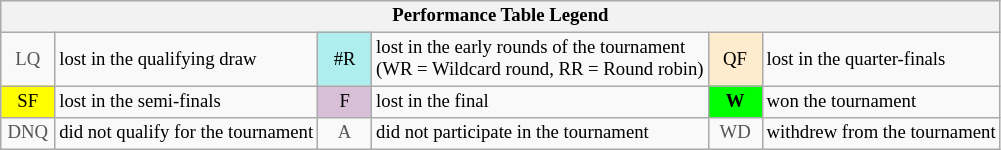<table class="wikitable" style="font-size:78%;">
<tr bgcolor="#efefef">
<th colspan="6">Performance Table Legend</th>
</tr>
<tr>
<td align="center" style="color:#555555;" width="30">LQ</td>
<td>lost in the qualifying draw</td>
<td align="center" style="background:#afeeee;">#R</td>
<td>lost in the early rounds of the tournament<br>(WR = Wildcard round, RR = Round robin)</td>
<td align="center" style="background:#ffebcd;">QF</td>
<td>lost in the quarter-finals</td>
</tr>
<tr>
<td align="center" style="background:yellow;">SF</td>
<td>lost in the semi-finals</td>
<td align="center" style="background:#D8BFD8;">F</td>
<td>lost in the final</td>
<td align="center" style="background:#00ff00;"><strong>W</strong></td>
<td>won the tournament</td>
</tr>
<tr>
<td align="center" style="color:#555555;" width="30">DNQ</td>
<td>did not qualify for the tournament</td>
<td align="center" style="color:#555555;" width="30">A</td>
<td>did not participate in the tournament</td>
<td align="center" style="color:#555555;" width="30">WD</td>
<td>withdrew from the tournament</td>
</tr>
</table>
